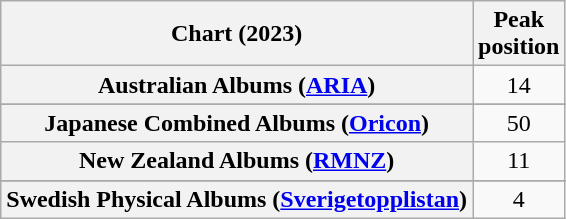<table class="wikitable sortable plainrowheaders" style="text-align:center">
<tr>
<th scope="col">Chart (2023)</th>
<th scope="col">Peak<br>position</th>
</tr>
<tr>
<th scope="row">Australian Albums (<a href='#'>ARIA</a>)</th>
<td>14</td>
</tr>
<tr>
</tr>
<tr>
<th scope="row">Japanese Combined Albums (<a href='#'>Oricon</a>)</th>
<td>50</td>
</tr>
<tr>
<th scope="row">New Zealand Albums (<a href='#'>RMNZ</a>)</th>
<td>11</td>
</tr>
<tr>
</tr>
<tr>
<th scope="row">Swedish Physical Albums (<a href='#'>Sverigetopplistan</a>)</th>
<td>4</td>
</tr>
</table>
